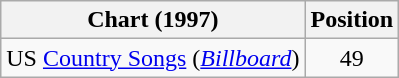<table class="wikitable sortable">
<tr>
<th scope="col">Chart (1997)</th>
<th scope="col">Position</th>
</tr>
<tr>
<td>US <a href='#'>Country Songs</a> (<em><a href='#'>Billboard</a></em>)</td>
<td align="center">49</td>
</tr>
</table>
